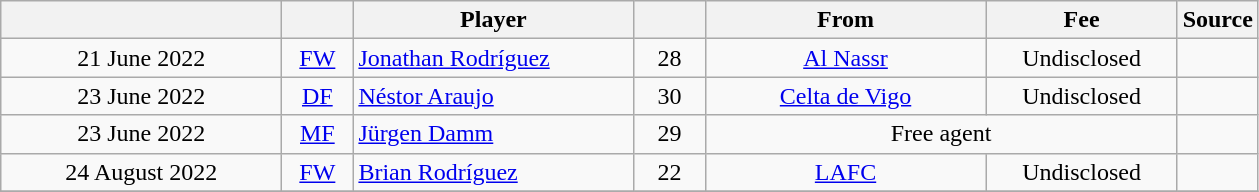<table class="wikitable sortable">
<tr>
<th style="width:180px;"><br></th>
<th style=width:40px;"></th>
<th style="width:180px;">Player</th>
<th style="width:40px;"></th>
<th style="width:180px;">From</th>
<th class="unsortable" style="width:120px;">Fee</th>
<th style="width:20px;">Source</th>
</tr>
<tr>
<td align="center">21 June 2022</td>
<td align="center"><a href='#'>FW</a></td>
<td> <a href='#'>Jonathan Rodríguez</a></td>
<td align="center">28</td>
<td align="center"> <a href='#'>Al Nassr</a></td>
<td align="center">Undisclosed</td>
<td align="center"></td>
</tr>
<tr>
<td align="center">23 June 2022</td>
<td align="center"><a href='#'>DF</a></td>
<td> <a href='#'>Néstor Araujo</a></td>
<td align="center">30</td>
<td align="center"> <a href='#'>Celta de Vigo</a></td>
<td align="center">Undisclosed</td>
<td align="center"></td>
</tr>
<tr>
<td align="center">23 June 2022</td>
<td align="center"><a href='#'>MF</a></td>
<td> <a href='#'>Jürgen Damm</a></td>
<td align="center">29</td>
<td colspan="2" align="center">Free agent</td>
<td align="center"></td>
</tr>
<tr>
<td align="center">24 August 2022</td>
<td align="center"><a href='#'>FW</a></td>
<td> <a href='#'>Brian Rodríguez</a></td>
<td align="center">22</td>
<td align="center"> <a href='#'>LAFC</a></td>
<td align="center">Undisclosed</td>
<td align="center"></td>
</tr>
<tr>
</tr>
</table>
